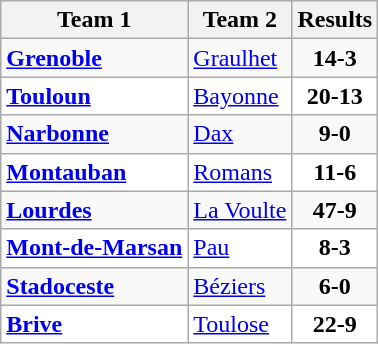<table class="wikitable">
<tr>
<th>Team 1</th>
<th>Team 2</th>
<th>Results</th>
</tr>
<tr>
<td><strong><a href='#'>Grenoble</a></strong></td>
<td><a href='#'>Graulhet</a></td>
<td align="center"><strong>14-3</strong></td>
</tr>
<tr bgcolor="white">
<td><strong><a href='#'>Touloun</a></strong></td>
<td><a href='#'>Bayonne</a></td>
<td align="center"><strong>20-13</strong></td>
</tr>
<tr>
<td><strong><a href='#'>Narbonne</a></strong></td>
<td><a href='#'>Dax</a></td>
<td align="center"><strong>9-0</strong></td>
</tr>
<tr bgcolor="white">
<td><strong><a href='#'>Montauban</a></strong></td>
<td><a href='#'>Romans</a></td>
<td align="center"><strong>11-6</strong></td>
</tr>
<tr>
<td><strong><a href='#'>Lourdes</a></strong></td>
<td><a href='#'>La Voulte</a></td>
<td align="center"><strong>47-9</strong></td>
</tr>
<tr bgcolor="white">
<td><strong><a href='#'>Mont-de-Marsan</a></strong></td>
<td><a href='#'>Pau</a></td>
<td align="center"><strong>8-3</strong></td>
</tr>
<tr>
<td><strong><a href='#'>Stadoceste</a></strong></td>
<td><a href='#'>Béziers</a></td>
<td align="center"><strong>6-0</strong></td>
</tr>
<tr bgcolor="white">
<td><strong><a href='#'>Brive</a></strong></td>
<td><a href='#'>Toulose</a></td>
<td align="center"><strong>22-9</strong></td>
</tr>
</table>
